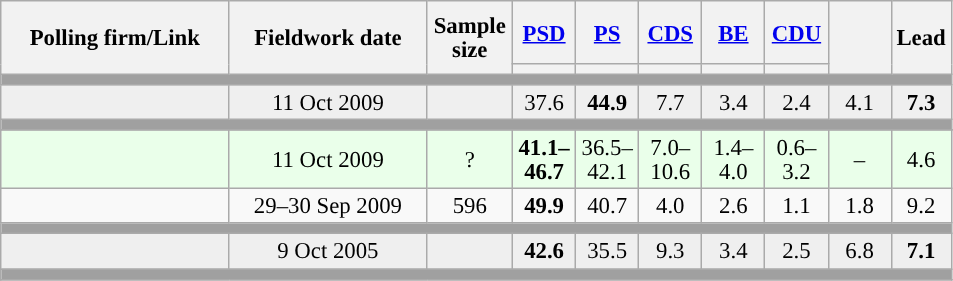<table class="wikitable collapsible sortable" style="text-align:center; font-size:95%; line-height:16px;">
<tr style="height:42px;">
<th style="width:145px;" rowspan="2">Polling firm/Link</th>
<th style="width:125px;" rowspan="2">Fieldwork date</th>
<th class="unsortable" style="width:50px;" rowspan="2">Sample size</th>
<th class="unsortable" style="width:35px;"><a href='#'>PSD</a></th>
<th class="unsortable" style="width:35px;"><a href='#'>PS</a></th>
<th class="unsortable" style="width:35px;"><a href='#'>CDS</a></th>
<th class="unsortable" style="width:35px;"><a href='#'>BE</a></th>
<th class="unsortable" style="width:35px;"><a href='#'>CDU</a></th>
<th class="unsortable" style="width:35px;" rowspan="2"></th>
<th class="unsortable" style="width:30px;" rowspan="2">Lead</th>
</tr>
<tr>
<th class="unsortable" style="color:inherit;background:"></th>
<th class="unsortable" style="color:inherit;background:"></th>
<th class="unsortable" style="color:inherit;background:"></th>
<th class="unsortable" style="color:inherit;background:"></th>
<th class="unsortable" style="color:inherit;background:"></th>
</tr>
<tr>
<td colspan="13" style="background:#A0A0A0"></td>
</tr>
<tr style="background:#EFEFEF;">
<td><strong></strong></td>
<td data-sort-value="2019-10-06">11 Oct 2009</td>
<td></td>
<td>37.6<br></td>
<td><strong>44.9</strong><br></td>
<td>7.7<br></td>
<td>3.4<br></td>
<td>2.4<br></td>
<td>4.1</td>
<td style="background:"><strong>7.3</strong></td>
</tr>
<tr>
<td colspan="13" style="background:#A0A0A0"></td>
</tr>
<tr>
</tr>
<tr style="background:#EAFFEA"|>
<td></td>
<td data-sort-value="2019-10-06">11 Oct 2009</td>
<td>?</td>
<td><strong>41.1–<br>46.7</strong></td>
<td>36.5–<br>42.1</td>
<td>7.0–<br>10.6</td>
<td>1.4–<br>4.0</td>
<td>0.6–<br>3.2</td>
<td>–</td>
<td style="background:">4.6</td>
</tr>
<tr>
<td align="center"></td>
<td align="center">29–30 Sep 2009</td>
<td>596</td>
<td align="center" ><strong>49.9</strong></td>
<td align="center">40.7</td>
<td align="center">4.0</td>
<td align="center">2.6</td>
<td align="center">1.1</td>
<td align="center">1.8</td>
<td style="background:">9.2</td>
</tr>
<tr>
<td colspan="13" style="background:#A0A0A0"></td>
</tr>
<tr style="background:#EFEFEF;">
<td><strong></strong></td>
<td data-sort-value="2019-10-06">9 Oct 2005</td>
<td></td>
<td><strong>42.6</strong><br></td>
<td>35.5<br></td>
<td>9.3<br></td>
<td>3.4<br></td>
<td>2.5<br></td>
<td>6.8</td>
<td style="background:"><strong>7.1</strong></td>
</tr>
<tr>
<td colspan="13" style="background:#A0A0A0"></td>
</tr>
<tr>
</tr>
</table>
